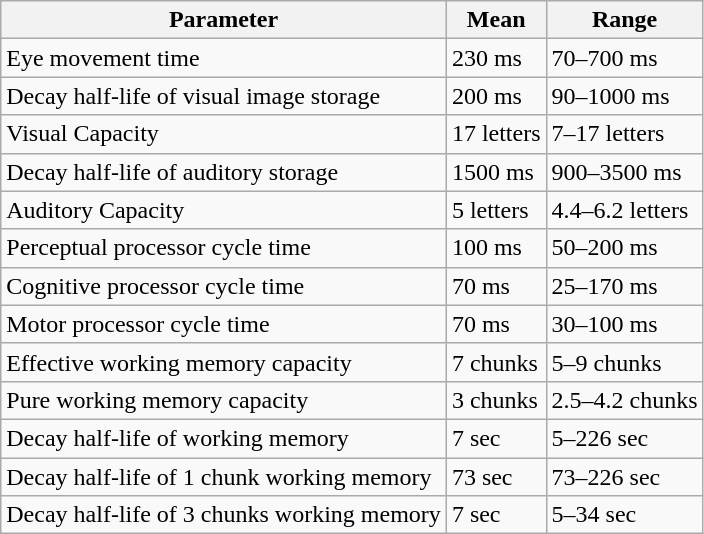<table class="wikitable">
<tr>
<th>Parameter</th>
<th>Mean</th>
<th>Range</th>
</tr>
<tr>
<td>Eye movement time</td>
<td>230 ms</td>
<td>70–700 ms</td>
</tr>
<tr>
<td>Decay half-life of visual image storage</td>
<td>200 ms</td>
<td>90–1000 ms</td>
</tr>
<tr>
<td>Visual Capacity</td>
<td>17 letters</td>
<td>7–17 letters</td>
</tr>
<tr>
<td>Decay half-life of auditory storage</td>
<td>1500 ms</td>
<td>900–3500 ms</td>
</tr>
<tr>
<td>Auditory Capacity</td>
<td>5 letters</td>
<td>4.4–6.2 letters</td>
</tr>
<tr>
<td>Perceptual processor cycle time</td>
<td>100 ms</td>
<td>50–200 ms</td>
</tr>
<tr>
<td>Cognitive processor cycle time</td>
<td>70 ms</td>
<td>25–170 ms</td>
</tr>
<tr>
<td>Motor processor cycle time</td>
<td>70 ms</td>
<td>30–100 ms</td>
</tr>
<tr>
<td>Effective working memory capacity</td>
<td>7 chunks</td>
<td>5–9 chunks</td>
</tr>
<tr>
<td>Pure working memory capacity</td>
<td>3 chunks</td>
<td>2.5–4.2 chunks</td>
</tr>
<tr>
<td>Decay half-life of working memory</td>
<td>7 sec</td>
<td>5–226 sec</td>
</tr>
<tr>
<td>Decay half-life of 1 chunk working memory</td>
<td>73 sec</td>
<td>73–226 sec</td>
</tr>
<tr>
<td>Decay half-life of 3 chunks working memory</td>
<td>7 sec</td>
<td>5–34 sec</td>
</tr>
</table>
